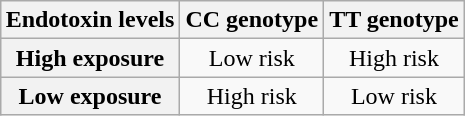<table class="wikitable" style = "float: right; margin-left:15px; text-align:center">
<tr>
<th>Endotoxin levels</th>
<th>CC genotype</th>
<th>TT genotype</th>
</tr>
<tr>
<th>High exposure</th>
<td>Low risk</td>
<td>High risk</td>
</tr>
<tr>
<th>Low exposure</th>
<td>High risk</td>
<td>Low risk</td>
</tr>
</table>
